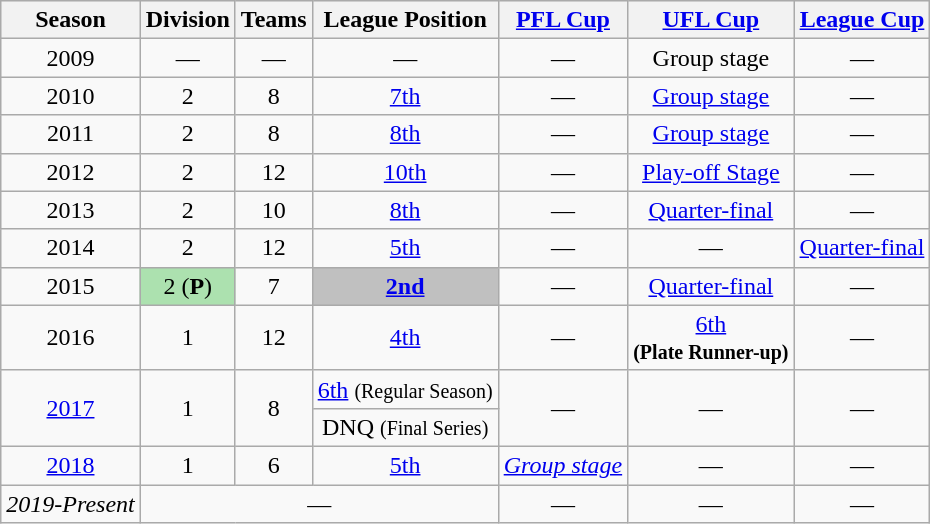<table class="wikitable" style="text-align:center">
<tr bgcolor="#efefef">
<th>Season</th>
<th>Division</th>
<th>Teams</th>
<th>League Position</th>
<th><a href='#'>PFL Cup</a></th>
<th><a href='#'>UFL Cup</a></th>
<th><a href='#'>League Cup</a></th>
</tr>
<tr>
<td>2009</td>
<td>—</td>
<td>—</td>
<td>—</td>
<td>—</td>
<td>Group stage</td>
<td>—</td>
</tr>
<tr>
<td>2010</td>
<td>2</td>
<td>8</td>
<td><a href='#'>7th</a></td>
<td>—</td>
<td><a href='#'>Group stage</a></td>
<td>—</td>
</tr>
<tr>
<td>2011</td>
<td>2</td>
<td>8</td>
<td><a href='#'>8th</a></td>
<td>—</td>
<td><a href='#'>Group stage</a></td>
<td>—</td>
</tr>
<tr>
<td>2012</td>
<td>2</td>
<td>12</td>
<td><a href='#'>10th</a></td>
<td>—</td>
<td><a href='#'>Play-off Stage</a></td>
<td>—</td>
</tr>
<tr>
<td>2013</td>
<td>2</td>
<td>10</td>
<td><a href='#'>8th</a></td>
<td>—</td>
<td><a href='#'>Quarter-final</a></td>
<td>—</td>
</tr>
<tr>
<td>2014</td>
<td>2</td>
<td>12</td>
<td><a href='#'>5th</a></td>
<td>—</td>
<td>—</td>
<td><a href='#'>Quarter-final</a></td>
</tr>
<tr>
<td>2015</td>
<td bgcolor=#ACE1AF>2 (<strong>P</strong>)</td>
<td>7</td>
<td bgcolor=silver><strong><a href='#'>2nd</a></strong></td>
<td>—</td>
<td><a href='#'>Quarter-final</a></td>
<td>—</td>
</tr>
<tr>
<td>2016</td>
<td>1</td>
<td>12</td>
<td><a href='#'>4th</a></td>
<td>—</td>
<td><a href='#'>6th</a><br><strong><small>(Plate Runner-up)</small></strong></td>
<td>—</td>
</tr>
<tr>
<td rowspan=2><a href='#'>2017</a></td>
<td rowspan=2>1</td>
<td rowspan=2>8</td>
<td><a href='#'>6th</a> <small>(Regular Season)</small></td>
<td rowspan=2>—</td>
<td rowspan=2>—</td>
<td rowspan=2>—</td>
</tr>
<tr>
<td>DNQ <small>(Final Series)</small></td>
</tr>
<tr>
<td><a href='#'>2018</a></td>
<td>1</td>
<td>6</td>
<td><a href='#'>5th</a></td>
<td><em><a href='#'>Group stage</a></em></td>
<td>—</td>
<td>—</td>
</tr>
<tr>
<td><em>2019-Present</em></td>
<td colspan="3">—</td>
<td>—</td>
<td>—</td>
<td>—</td>
</tr>
</table>
